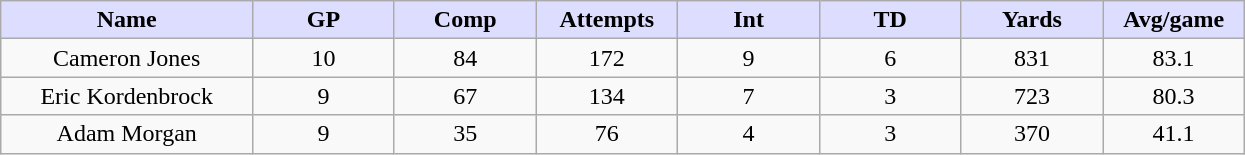<table class="wikitable sortable">
<tr>
<th style="background:#ddf; width:16%;">Name</th>
<th style="background:#ddf; width:9%;">GP</th>
<th style="background:#ddf; width:9%;">Comp</th>
<th style="background:#ddf; width:9%;">Attempts</th>
<th style="background:#ddf; width:9%;">Int</th>
<th style="background:#ddf; width:9%;">TD</th>
<th style="background:#ddf; width:9%;">Yards</th>
<th style="background:#ddf; width:9%;">Avg/game</th>
</tr>
<tr style="text-align:center;">
<td>Cameron Jones</td>
<td>10</td>
<td>84</td>
<td>172</td>
<td>9</td>
<td>6</td>
<td>831</td>
<td>83.1</td>
</tr>
<tr style="text-align:center;">
<td>Eric Kordenbrock</td>
<td>9</td>
<td>67</td>
<td>134</td>
<td>7</td>
<td>3</td>
<td>723</td>
<td>80.3</td>
</tr>
<tr style="text-align:center;">
<td>Adam Morgan</td>
<td>9</td>
<td>35</td>
<td>76</td>
<td>4</td>
<td>3</td>
<td>370</td>
<td>41.1</td>
</tr>
</table>
